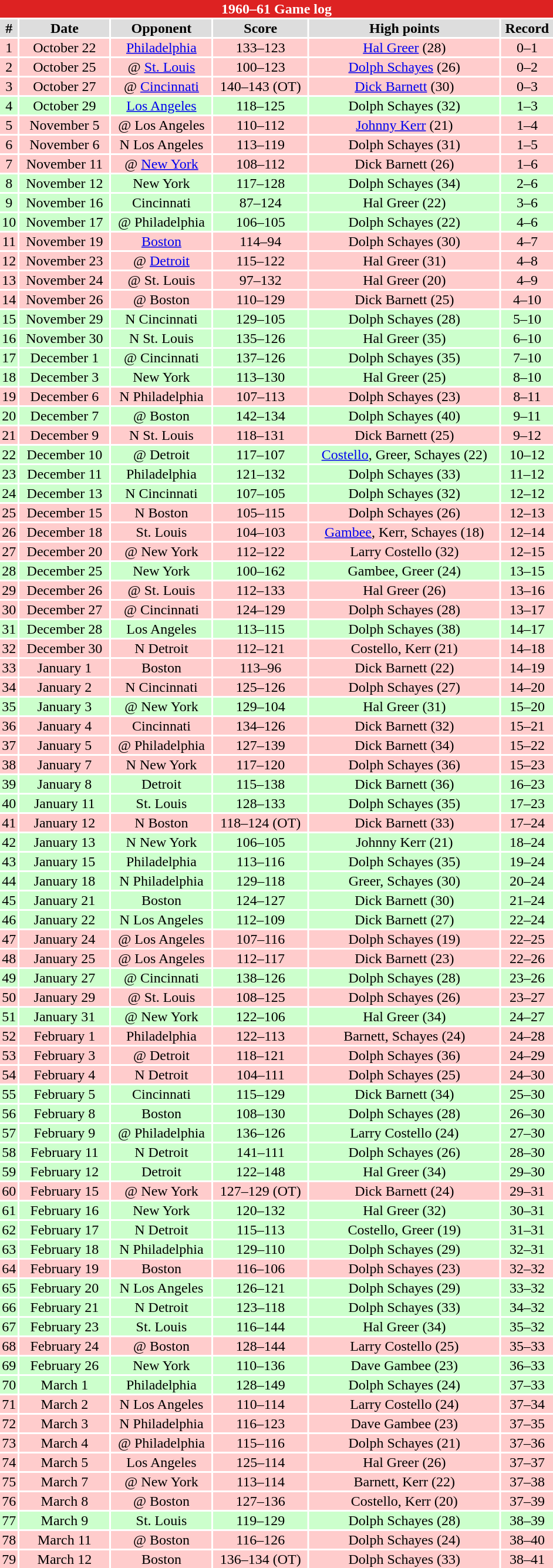<table class="toccolours collapsible" width=50% style="clear:both; margin:1.5em auto; text-align:center">
<tr>
<th colspan=11 style="background:#d22; color:white;">1960–61 Game log</th>
</tr>
<tr align="center" bgcolor="#dddddd">
<td><strong>#</strong></td>
<td><strong>Date</strong></td>
<td><strong>Opponent</strong></td>
<td><strong>Score</strong></td>
<td><strong>High points</strong></td>
<td><strong>Record</strong></td>
</tr>
<tr align="center" bgcolor="#ffcccc">
<td>1</td>
<td>October 22</td>
<td><a href='#'>Philadelphia</a></td>
<td>133–123</td>
<td><a href='#'>Hal Greer</a> (28)</td>
<td>0–1</td>
</tr>
<tr align="center" bgcolor="#ffcccc">
<td>2</td>
<td>October 25</td>
<td>@ <a href='#'>St. Louis</a></td>
<td>100–123</td>
<td><a href='#'>Dolph Schayes</a> (26)</td>
<td>0–2</td>
</tr>
<tr align="center" bgcolor="#ffcccc">
<td>3</td>
<td>October 27</td>
<td>@ <a href='#'>Cincinnati</a></td>
<td>140–143 (OT)</td>
<td><a href='#'>Dick Barnett</a> (30)</td>
<td>0–3</td>
</tr>
<tr align="center" bgcolor="#ccffcc">
<td>4</td>
<td>October 29</td>
<td><a href='#'>Los Angeles</a></td>
<td>118–125</td>
<td>Dolph Schayes (32)</td>
<td>1–3</td>
</tr>
<tr align="center" bgcolor="#ffcccc">
<td>5</td>
<td>November 5</td>
<td>@ Los Angeles</td>
<td>110–112</td>
<td><a href='#'>Johnny Kerr</a> (21)</td>
<td>1–4</td>
</tr>
<tr align="center" bgcolor="#ffcccc">
<td>6</td>
<td>November 6</td>
<td>N Los Angeles</td>
<td>113–119</td>
<td>Dolph Schayes (31)</td>
<td>1–5</td>
</tr>
<tr align="center" bgcolor="#ffcccc">
<td>7</td>
<td>November 11</td>
<td>@ <a href='#'>New York</a></td>
<td>108–112</td>
<td>Dick Barnett (26)</td>
<td>1–6</td>
</tr>
<tr align="center" bgcolor="#ccffcc">
<td>8</td>
<td>November 12</td>
<td>New York</td>
<td>117–128</td>
<td>Dolph Schayes (34)</td>
<td>2–6</td>
</tr>
<tr align="center" bgcolor="#ccffcc">
<td>9</td>
<td>November 16</td>
<td>Cincinnati</td>
<td>87–124</td>
<td>Hal Greer (22)</td>
<td>3–6</td>
</tr>
<tr align="center" bgcolor="#ccffcc">
<td>10</td>
<td>November 17</td>
<td>@ Philadelphia</td>
<td>106–105</td>
<td>Dolph Schayes (22)</td>
<td>4–6</td>
</tr>
<tr align="center" bgcolor="#ffcccc">
<td>11</td>
<td>November 19</td>
<td><a href='#'>Boston</a></td>
<td>114–94</td>
<td>Dolph Schayes (30)</td>
<td>4–7</td>
</tr>
<tr align="center" bgcolor="#ffcccc">
<td>12</td>
<td>November 23</td>
<td>@ <a href='#'>Detroit</a></td>
<td>115–122</td>
<td>Hal Greer (31)</td>
<td>4–8</td>
</tr>
<tr align="center" bgcolor="#ffcccc">
<td>13</td>
<td>November 24</td>
<td>@ St. Louis</td>
<td>97–132</td>
<td>Hal Greer (20)</td>
<td>4–9</td>
</tr>
<tr align="center" bgcolor="#ffcccc">
<td>14</td>
<td>November 26</td>
<td>@ Boston</td>
<td>110–129</td>
<td>Dick Barnett (25)</td>
<td>4–10</td>
</tr>
<tr align="center" bgcolor="#ccffcc">
<td>15</td>
<td>November 29</td>
<td>N Cincinnati</td>
<td>129–105</td>
<td>Dolph Schayes (28)</td>
<td>5–10</td>
</tr>
<tr align="center" bgcolor="#ccffcc">
<td>16</td>
<td>November 30</td>
<td>N St. Louis</td>
<td>135–126</td>
<td>Hal Greer (35)</td>
<td>6–10</td>
</tr>
<tr align="center" bgcolor="#ccffcc">
<td>17</td>
<td>December 1</td>
<td>@ Cincinnati</td>
<td>137–126</td>
<td>Dolph Schayes (35)</td>
<td>7–10</td>
</tr>
<tr align="center" bgcolor="#ccffcc">
<td>18</td>
<td>December 3</td>
<td>New York</td>
<td>113–130</td>
<td>Hal Greer (25)</td>
<td>8–10</td>
</tr>
<tr align="center" bgcolor="#ffcccc">
<td>19</td>
<td>December 6</td>
<td>N Philadelphia</td>
<td>107–113</td>
<td>Dolph Schayes (23)</td>
<td>8–11</td>
</tr>
<tr align="center" bgcolor="#ccffcc">
<td>20</td>
<td>December 7</td>
<td>@ Boston</td>
<td>142–134</td>
<td>Dolph Schayes (40)</td>
<td>9–11</td>
</tr>
<tr align="center" bgcolor="#ffcccc">
<td>21</td>
<td>December 9</td>
<td>N St. Louis</td>
<td>118–131</td>
<td>Dick Barnett (25)</td>
<td>9–12</td>
</tr>
<tr align="center" bgcolor="#ccffcc">
<td>22</td>
<td>December 10</td>
<td>@ Detroit</td>
<td>117–107</td>
<td><a href='#'>Costello</a>, Greer, Schayes (22)</td>
<td>10–12</td>
</tr>
<tr align="center" bgcolor="#ccffcc">
<td>23</td>
<td>December 11</td>
<td>Philadelphia</td>
<td>121–132</td>
<td>Dolph Schayes (33)</td>
<td>11–12</td>
</tr>
<tr align="center" bgcolor="#ccffcc">
<td>24</td>
<td>December 13</td>
<td>N Cincinnati</td>
<td>107–105</td>
<td>Dolph Schayes (32)</td>
<td>12–12</td>
</tr>
<tr align="center" bgcolor="#ffcccc">
<td>25</td>
<td>December 15</td>
<td>N Boston</td>
<td>105–115</td>
<td>Dolph Schayes (26)</td>
<td>12–13</td>
</tr>
<tr align="center" bgcolor="#ffcccc">
<td>26</td>
<td>December 18</td>
<td>St. Louis</td>
<td>104–103</td>
<td><a href='#'>Gambee</a>, Kerr, Schayes (18)</td>
<td>12–14</td>
</tr>
<tr align="center" bgcolor="#ffcccc">
<td>27</td>
<td>December 20</td>
<td>@ New York</td>
<td>112–122</td>
<td>Larry Costello (32)</td>
<td>12–15</td>
</tr>
<tr align="center" bgcolor="#ccffcc">
<td>28</td>
<td>December 25</td>
<td>New York</td>
<td>100–162</td>
<td>Gambee, Greer (24)</td>
<td>13–15</td>
</tr>
<tr align="center" bgcolor="#ffcccc">
<td>29</td>
<td>December 26</td>
<td>@ St. Louis</td>
<td>112–133</td>
<td>Hal Greer (26)</td>
<td>13–16</td>
</tr>
<tr align="center" bgcolor="#ffcccc">
<td>30</td>
<td>December 27</td>
<td>@ Cincinnati</td>
<td>124–129</td>
<td>Dolph Schayes (28)</td>
<td>13–17</td>
</tr>
<tr align="center" bgcolor="#ccffcc">
<td>31</td>
<td>December 28</td>
<td>Los Angeles</td>
<td>113–115</td>
<td>Dolph Schayes (38)</td>
<td>14–17</td>
</tr>
<tr align="center" bgcolor="#ffcccc">
<td>32</td>
<td>December 30</td>
<td>N Detroit</td>
<td>112–121</td>
<td>Costello, Kerr (21)</td>
<td>14–18</td>
</tr>
<tr align="center" bgcolor="#ffcccc">
<td>33</td>
<td>January 1</td>
<td>Boston</td>
<td>113–96</td>
<td>Dick Barnett (22)</td>
<td>14–19</td>
</tr>
<tr align="center" bgcolor="#ffcccc">
<td>34</td>
<td>January 2</td>
<td>N Cincinnati</td>
<td>125–126</td>
<td>Dolph Schayes (27)</td>
<td>14–20</td>
</tr>
<tr align="center" bgcolor="#ccffcc">
<td>35</td>
<td>January 3</td>
<td>@ New York</td>
<td>129–104</td>
<td>Hal Greer (31)</td>
<td>15–20</td>
</tr>
<tr align="center" bgcolor="#ffcccc">
<td>36</td>
<td>January 4</td>
<td>Cincinnati</td>
<td>134–126</td>
<td>Dick Barnett (32)</td>
<td>15–21</td>
</tr>
<tr align="center" bgcolor="#ffcccc">
<td>37</td>
<td>January 5</td>
<td>@ Philadelphia</td>
<td>127–139</td>
<td>Dick Barnett (34)</td>
<td>15–22</td>
</tr>
<tr align="center" bgcolor="#ffcccc">
<td>38</td>
<td>January 7</td>
<td>N New York</td>
<td>117–120</td>
<td>Dolph Schayes (36)</td>
<td>15–23</td>
</tr>
<tr align="center" bgcolor="#ccffcc">
<td>39</td>
<td>January 8</td>
<td>Detroit</td>
<td>115–138</td>
<td>Dick Barnett (36)</td>
<td>16–23</td>
</tr>
<tr align="center" bgcolor="#ccffcc">
<td>40</td>
<td>January 11</td>
<td>St. Louis</td>
<td>128–133</td>
<td>Dolph Schayes (35)</td>
<td>17–23</td>
</tr>
<tr align="center" bgcolor="#ffcccc">
<td>41</td>
<td>January 12</td>
<td>N Boston</td>
<td>118–124 (OT)</td>
<td>Dick Barnett (33)</td>
<td>17–24</td>
</tr>
<tr align="center" bgcolor="#ccffcc">
<td>42</td>
<td>January 13</td>
<td>N New York</td>
<td>106–105</td>
<td>Johnny Kerr (21)</td>
<td>18–24</td>
</tr>
<tr align="center" bgcolor="#ccffcc">
<td>43</td>
<td>January 15</td>
<td>Philadelphia</td>
<td>113–116</td>
<td>Dolph Schayes (35)</td>
<td>19–24</td>
</tr>
<tr align="center" bgcolor="#ccffcc">
<td>44</td>
<td>January 18</td>
<td>N Philadelphia</td>
<td>129–118</td>
<td>Greer, Schayes (30)</td>
<td>20–24</td>
</tr>
<tr align="center" bgcolor="#ccffcc">
<td>45</td>
<td>January 21</td>
<td>Boston</td>
<td>124–127</td>
<td>Dick Barnett (30)</td>
<td>21–24</td>
</tr>
<tr align="center" bgcolor="#ccffcc">
<td>46</td>
<td>January 22</td>
<td>N Los Angeles</td>
<td>112–109</td>
<td>Dick Barnett (27)</td>
<td>22–24</td>
</tr>
<tr align="center" bgcolor="#ffcccc">
<td>47</td>
<td>January 24</td>
<td>@ Los Angeles</td>
<td>107–116</td>
<td>Dolph Schayes (19)</td>
<td>22–25</td>
</tr>
<tr align="center" bgcolor="#ffcccc">
<td>48</td>
<td>January 25</td>
<td>@ Los Angeles</td>
<td>112–117</td>
<td>Dick Barnett (23)</td>
<td>22–26</td>
</tr>
<tr align="center" bgcolor="#ccffcc">
<td>49</td>
<td>January 27</td>
<td>@ Cincinnati</td>
<td>138–126</td>
<td>Dolph Schayes (28)</td>
<td>23–26</td>
</tr>
<tr align="center" bgcolor="#ffcccc">
<td>50</td>
<td>January 29</td>
<td>@ St. Louis</td>
<td>108–125</td>
<td>Dolph Schayes (26)</td>
<td>23–27</td>
</tr>
<tr align="center" bgcolor="#ccffcc">
<td>51</td>
<td>January 31</td>
<td>@ New York</td>
<td>122–106</td>
<td>Hal Greer (34)</td>
<td>24–27</td>
</tr>
<tr align="center" bgcolor="#ffcccc">
<td>52</td>
<td>February 1</td>
<td>Philadelphia</td>
<td>122–113</td>
<td>Barnett, Schayes (24)</td>
<td>24–28</td>
</tr>
<tr align="center" bgcolor="#ffcccc">
<td>53</td>
<td>February 3</td>
<td>@ Detroit</td>
<td>118–121</td>
<td>Dolph Schayes (36)</td>
<td>24–29</td>
</tr>
<tr align="center" bgcolor="#ffcccc">
<td>54</td>
<td>February 4</td>
<td>N Detroit</td>
<td>104–111</td>
<td>Dolph Schayes (25)</td>
<td>24–30</td>
</tr>
<tr align="center" bgcolor="#ccffcc">
<td>55</td>
<td>February 5</td>
<td>Cincinnati</td>
<td>115–129</td>
<td>Dick Barnett (34)</td>
<td>25–30</td>
</tr>
<tr align="center" bgcolor="#ccffcc">
<td>56</td>
<td>February 8</td>
<td>Boston</td>
<td>108–130</td>
<td>Dolph Schayes (28)</td>
<td>26–30</td>
</tr>
<tr align="center" bgcolor="#ccffcc">
<td>57</td>
<td>February 9</td>
<td>@ Philadelphia</td>
<td>136–126</td>
<td>Larry Costello (24)</td>
<td>27–30</td>
</tr>
<tr align="center" bgcolor="#ccffcc">
<td>58</td>
<td>February 11</td>
<td>N Detroit</td>
<td>141–111</td>
<td>Dolph Schayes (26)</td>
<td>28–30</td>
</tr>
<tr align="center" bgcolor="#ccffcc">
<td>59</td>
<td>February 12</td>
<td>Detroit</td>
<td>122–148</td>
<td>Hal Greer (34)</td>
<td>29–30</td>
</tr>
<tr align="center" bgcolor="#ffcccc">
<td>60</td>
<td>February 15</td>
<td>@ New York</td>
<td>127–129 (OT)</td>
<td>Dick Barnett (24)</td>
<td>29–31</td>
</tr>
<tr align="center" bgcolor="#ccffcc">
<td>61</td>
<td>February 16</td>
<td>New York</td>
<td>120–132</td>
<td>Hal Greer (32)</td>
<td>30–31</td>
</tr>
<tr align="center" bgcolor="#ccffcc">
<td>62</td>
<td>February 17</td>
<td>N Detroit</td>
<td>115–113</td>
<td>Costello, Greer (19)</td>
<td>31–31</td>
</tr>
<tr align="center" bgcolor="#ccffcc">
<td>63</td>
<td>February 18</td>
<td>N Philadelphia</td>
<td>129–110</td>
<td>Dolph Schayes (29)</td>
<td>32–31</td>
</tr>
<tr align="center" bgcolor="#ffcccc">
<td>64</td>
<td>February 19</td>
<td>Boston</td>
<td>116–106</td>
<td>Dolph Schayes (23)</td>
<td>32–32</td>
</tr>
<tr align="center" bgcolor="#ccffcc">
<td>65</td>
<td>February 20</td>
<td>N Los Angeles</td>
<td>126–121</td>
<td>Dolph Schayes (29)</td>
<td>33–32</td>
</tr>
<tr align="center" bgcolor="#ccffcc">
<td>66</td>
<td>February 21</td>
<td>N Detroit</td>
<td>123–118</td>
<td>Dolph Schayes (33)</td>
<td>34–32</td>
</tr>
<tr align="center" bgcolor="#ccffcc">
<td>67</td>
<td>February 23</td>
<td>St. Louis</td>
<td>116–144</td>
<td>Hal Greer (34)</td>
<td>35–32</td>
</tr>
<tr align="center" bgcolor="#ffcccc">
<td>68</td>
<td>February 24</td>
<td>@ Boston</td>
<td>128–144</td>
<td>Larry Costello (25)</td>
<td>35–33</td>
</tr>
<tr align="center" bgcolor="#ccffcc">
<td>69</td>
<td>February 26</td>
<td>New York</td>
<td>110–136</td>
<td>Dave Gambee (23)</td>
<td>36–33</td>
</tr>
<tr align="center" bgcolor="#ccffcc">
<td>70</td>
<td>March 1</td>
<td>Philadelphia</td>
<td>128–149</td>
<td>Dolph Schayes (24)</td>
<td>37–33</td>
</tr>
<tr align="center" bgcolor="#ffcccc">
<td>71</td>
<td>March 2</td>
<td>N Los Angeles</td>
<td>110–114</td>
<td>Larry Costello (24)</td>
<td>37–34</td>
</tr>
<tr align="center" bgcolor="#ffcccc">
<td>72</td>
<td>March 3</td>
<td>N Philadelphia</td>
<td>116–123</td>
<td>Dave Gambee (23)</td>
<td>37–35</td>
</tr>
<tr align="center" bgcolor="#ffcccc">
<td>73</td>
<td>March 4</td>
<td>@ Philadelphia</td>
<td>115–116</td>
<td>Dolph Schayes (21)</td>
<td>37–36</td>
</tr>
<tr align="center" bgcolor="#ffcccc">
<td>74</td>
<td>March 5</td>
<td>Los Angeles</td>
<td>125–114</td>
<td>Hal Greer (26)</td>
<td>37–37</td>
</tr>
<tr align="center" bgcolor="#ffcccc">
<td>75</td>
<td>March 7</td>
<td>@ New York</td>
<td>113–114</td>
<td>Barnett, Kerr (22)</td>
<td>37–38</td>
</tr>
<tr align="center" bgcolor="#ffcccc">
<td>76</td>
<td>March 8</td>
<td>@ Boston</td>
<td>127–136</td>
<td>Costello, Kerr (20)</td>
<td>37–39</td>
</tr>
<tr align="center" bgcolor="#ccffcc">
<td>77</td>
<td>March 9</td>
<td>St. Louis</td>
<td>119–129</td>
<td>Dolph Schayes (28)</td>
<td>38–39</td>
</tr>
<tr align="center" bgcolor="#ffcccc">
<td>78</td>
<td>March 11</td>
<td>@ Boston</td>
<td>116–126</td>
<td>Dolph Schayes (24)</td>
<td>38–40</td>
</tr>
<tr align="center" bgcolor="#ffcccc">
<td>79</td>
<td>March 12</td>
<td>Boston</td>
<td>136–134 (OT)</td>
<td>Dolph Schayes (33)</td>
<td>38–41</td>
</tr>
</table>
